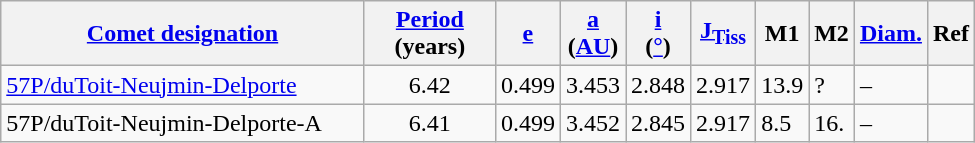<table class="wikitable sortable">
<tr>
<th align="left" width=235 data-sort-type="number"><a href='#'>Comet designation</a></th>
<th width="80"><a href='#'>Period</a><br>(years)</th>
<th><a href='#'>e</a></th>
<th><a href='#'>a</a><br>(<a href='#'>AU</a>)</th>
<th><a href='#'>i</a><br>(<a href='#'>°</a>)</th>
<th><a href='#'>J<sub>Tiss</sub></a></th>
<th>M1</th>
<th>M2</th>
<th><a href='#'>Diam.</a></th>
<th>Ref</th>
</tr>
<tr id="1000023">
<td><a href='#'>57P/duToit-Neujmin-Delporte</a></td>
<td align="center">6.42</td>
<td>0.499</td>
<td>3.453</td>
<td>2.848</td>
<td>2.917</td>
<td>13.9</td>
<td>?</td>
<td>–</td>
<td></td>
</tr>
<tr id="1000397">
<td>57P/duToit-Neujmin-Delporte-A</td>
<td align="center">6.41</td>
<td>0.499</td>
<td>3.452</td>
<td>2.845</td>
<td>2.917</td>
<td>8.5</td>
<td>16.</td>
<td>–</td>
<td></td>
</tr>
</table>
